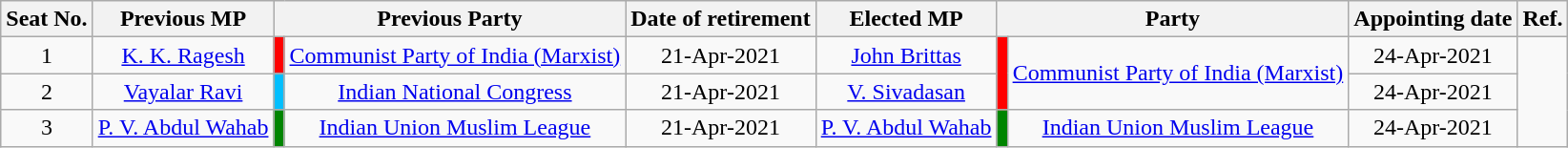<table class="wikitable sortable" style="text-align:center;">
<tr>
<th>Seat No.</th>
<th>Previous MP</th>
<th colspan="2">Previous Party</th>
<th>Date of retirement</th>
<th>Elected MP</th>
<th colspan="2">Party</th>
<th>Appointing date</th>
<th>Ref.</th>
</tr>
<tr style="text-align:center;">
<td>1</td>
<td><a href='#'>K. K. Ragesh</a></td>
<td bgcolor=#FF0000></td>
<td><a href='#'>Communist Party of India (Marxist)</a></td>
<td>21-Apr-2021</td>
<td><a href='#'>John Brittas</a></td>
<td rowspan="2" bgcolor="#FF0000"></td>
<td rowspan="2"><a href='#'>Communist Party of India (Marxist)</a></td>
<td>24-Apr-2021</td>
<td Rowspan=3></td>
</tr>
<tr style="text-align:center;">
<td>2</td>
<td><a href='#'>Vayalar Ravi</a></td>
<td bgcolor="#00BFFF"></td>
<td><a href='#'>Indian National Congress</a></td>
<td>21-Apr-2021</td>
<td><a href='#'>V. Sivadasan</a></td>
<td>24-Apr-2021</td>
</tr>
<tr style="text-align:center;">
<td>3</td>
<td><a href='#'>P. V. Abdul Wahab</a></td>
<td bgcolor=#008500></td>
<td><a href='#'>Indian Union Muslim League</a></td>
<td>21-Apr-2021</td>
<td><a href='#'>P. V. Abdul Wahab</a></td>
<td bgcolor=#008500></td>
<td><a href='#'>Indian Union Muslim League</a></td>
<td>24-Apr-2021</td>
</tr>
</table>
